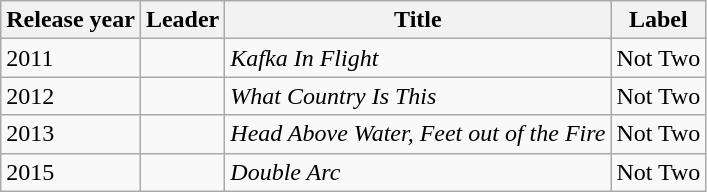<table class="wikitable sortable">
<tr>
<th>Release year</th>
<th>Leader</th>
<th>Title</th>
<th>Label</th>
</tr>
<tr>
<td>2011</td>
<td></td>
<td><em>Kafka In Flight</em></td>
<td>Not Two</td>
</tr>
<tr>
<td>2012</td>
<td></td>
<td><em>What Country Is This</em></td>
<td>Not Two</td>
</tr>
<tr>
<td>2013</td>
<td></td>
<td><em>Head Above Water, Feet out of the Fire</em></td>
<td>Not Two</td>
</tr>
<tr>
<td>2015</td>
<td></td>
<td><em>Double Arc</em></td>
<td>Not Two</td>
</tr>
</table>
